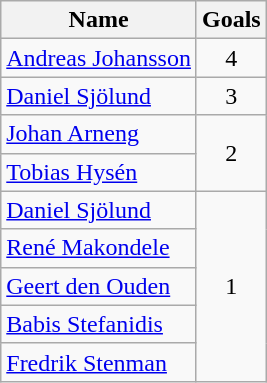<table class="wikitable">
<tr>
<th>Name</th>
<th>Goals</th>
</tr>
<tr>
<td> <a href='#'>Andreas Johansson</a></td>
<td align=center>4</td>
</tr>
<tr>
<td> <a href='#'>Daniel Sjölund</a></td>
<td align=center>3</td>
</tr>
<tr>
<td> <a href='#'>Johan Arneng</a></td>
<td rowspan="2" style="text-align:center;">2</td>
</tr>
<tr>
<td> <a href='#'>Tobias Hysén</a></td>
</tr>
<tr>
<td> <a href='#'>Daniel Sjölund</a></td>
<td rowspan="5" style="text-align:center;">1</td>
</tr>
<tr>
<td> <a href='#'>René Makondele</a></td>
</tr>
<tr>
<td> <a href='#'>Geert den Ouden</a></td>
</tr>
<tr>
<td> <a href='#'>Babis Stefanidis</a></td>
</tr>
<tr>
<td> <a href='#'>Fredrik Stenman</a></td>
</tr>
</table>
